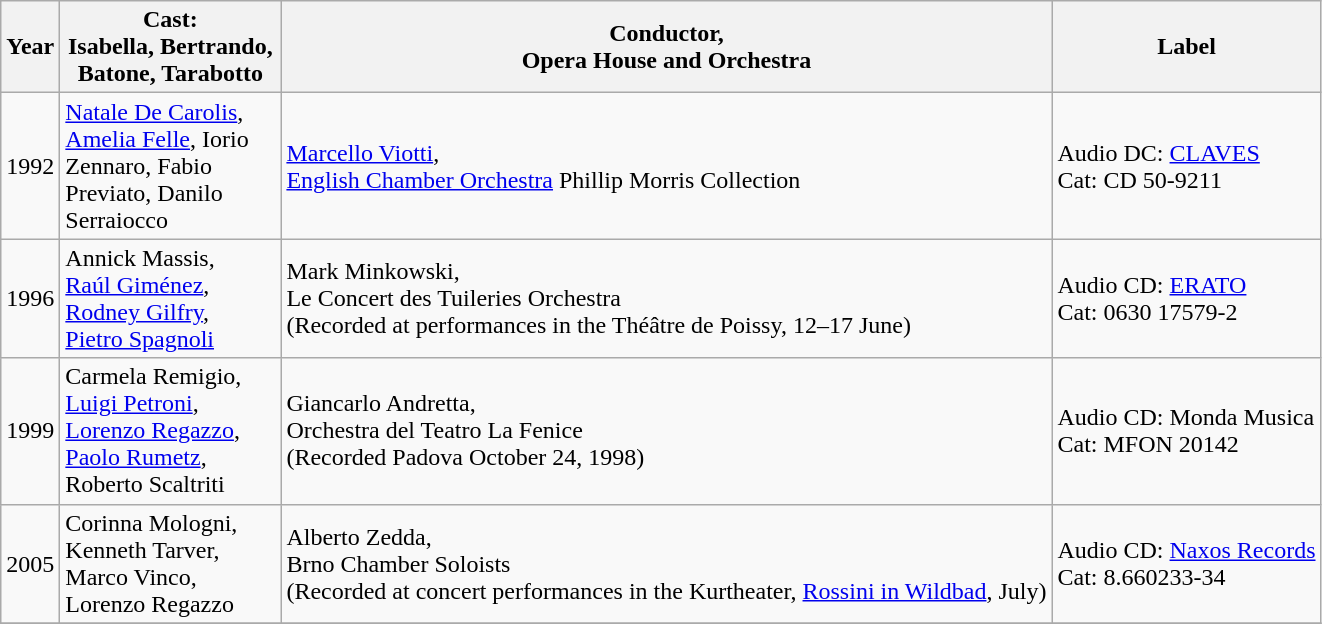<table class="wikitable">
<tr>
<th>Year</th>
<th width="140">Cast:<br> Isabella, Bertrando, Batone, Tarabotto</th>
<th>Conductor,<br>Opera House and Orchestra</th>
<th>Label </th>
</tr>
<tr>
<td>1992</td>
<td><a href='#'>Natale De Carolis</a>,<br><a href='#'>Amelia Felle</a>,
Iorio Zennaro,
Fabio Previato,
Danilo Serraiocco</td>
<td><a href='#'>Marcello Viotti</a>,<br><a href='#'>English Chamber Orchestra</a>
Phillip Morris Collection</td>
<td>Audio DC: <a href='#'>CLAVES</a><br>Cat: CD 50-9211</td>
</tr>
<tr>
<td>1996</td>
<td>Annick Massis,<br><a href='#'>Raúl Giménez</a>,<br><a href='#'>Rodney Gilfry</a>,<br><a href='#'>Pietro Spagnoli</a></td>
<td>Mark Minkowski,<br>Le Concert des Tuileries Orchestra<br>(Recorded at performances in the Théâtre de Poissy, 12–17 June)</td>
<td>Audio CD: <a href='#'>ERATO</a><br>Cat:  0630 17579-2</td>
</tr>
<tr>
<td>1999</td>
<td>Carmela Remigio,<br><a href='#'>Luigi Petroni</a>,<br><a href='#'>Lorenzo Regazzo</a>,<br><a href='#'>Paolo Rumetz</a>,<br>Roberto Scaltriti</td>
<td>Giancarlo Andretta,<br>Orchestra del Teatro La Fenice<br>(Recorded Padova October 24, 1998)</td>
<td>Audio CD: Monda Musica<br>Cat: MFON 20142</td>
</tr>
<tr>
<td>2005</td>
<td>Corinna Mologni,<br>Kenneth Tarver,<br>Marco Vinco,<br>Lorenzo Regazzo</td>
<td>Alberto Zedda,<br>Brno Chamber Soloists<br>(Recorded at concert performances in the Kurtheater, <a href='#'>Rossini in Wildbad</a>, July)</td>
<td>Audio CD: <a href='#'>Naxos Records</a><br>Cat: 8.660233-34</td>
</tr>
<tr>
</tr>
</table>
